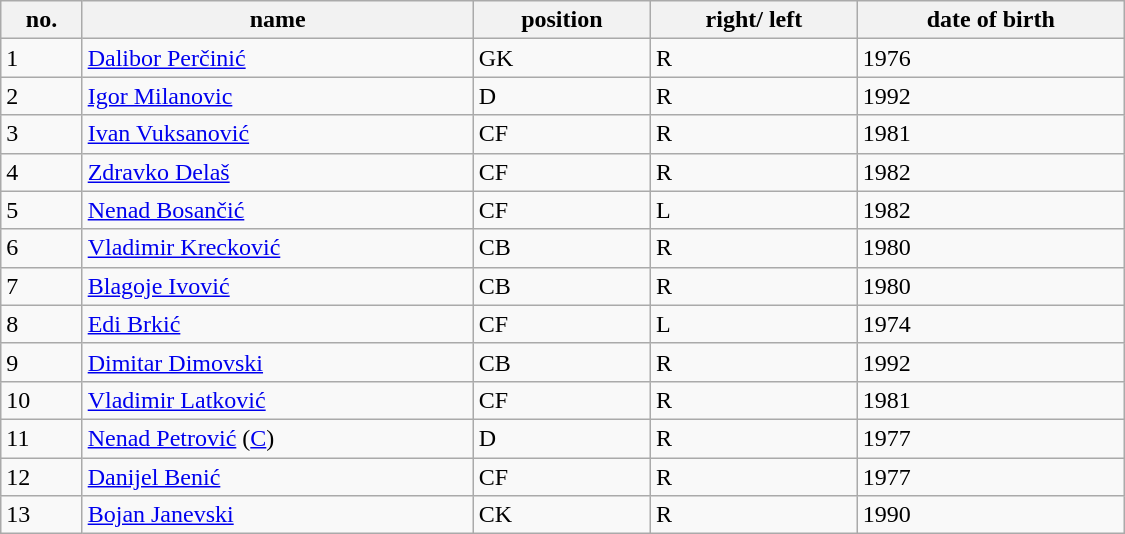<table class="wikitable" width=750>
<tr>
<th>no.</th>
<th>name</th>
<th>position</th>
<th>right/ left</th>
<th>date of birth</th>
</tr>
<tr>
<td>1</td>
<td><a href='#'>Dalibor Perčinić</a></td>
<td>GK</td>
<td>R</td>
<td>1976</td>
</tr>
<tr>
<td>2</td>
<td><a href='#'>Igor Milanovic</a></td>
<td>D</td>
<td>R</td>
<td>1992</td>
</tr>
<tr>
<td>3</td>
<td><a href='#'>Ivan Vuksanović</a></td>
<td>CF</td>
<td>R</td>
<td>1981</td>
</tr>
<tr>
<td>4</td>
<td><a href='#'>Zdravko Delaš</a></td>
<td>CF</td>
<td>R</td>
<td>1982</td>
</tr>
<tr>
<td>5</td>
<td><a href='#'>Nenad Bosančić</a></td>
<td>CF</td>
<td>L</td>
<td>1982</td>
</tr>
<tr>
<td>6</td>
<td><a href='#'>Vladimir Krecković</a></td>
<td>CB</td>
<td>R</td>
<td>1980</td>
</tr>
<tr>
<td>7</td>
<td><a href='#'>Blagoje Ivović</a></td>
<td>CB</td>
<td>R</td>
<td>1980</td>
</tr>
<tr>
<td>8</td>
<td><a href='#'>Edi Brkić</a></td>
<td>CF</td>
<td>L</td>
<td>1974</td>
</tr>
<tr>
<td>9</td>
<td><a href='#'>Dimitar Dimovski</a></td>
<td>CB</td>
<td>R</td>
<td>1992</td>
</tr>
<tr>
<td>10</td>
<td><a href='#'>Vladimir Latković</a></td>
<td>CF</td>
<td>R</td>
<td>1981</td>
</tr>
<tr>
<td>11</td>
<td><a href='#'>Nenad Petrović</a> (<a href='#'>C</a>)</td>
<td>D</td>
<td>R</td>
<td>1977</td>
</tr>
<tr>
<td>12</td>
<td><a href='#'>Danijel Benić</a></td>
<td>CF</td>
<td>R</td>
<td>1977</td>
</tr>
<tr>
<td>13</td>
<td><a href='#'>Bojan Janevski</a></td>
<td>CK</td>
<td>R</td>
<td>1990</td>
</tr>
</table>
